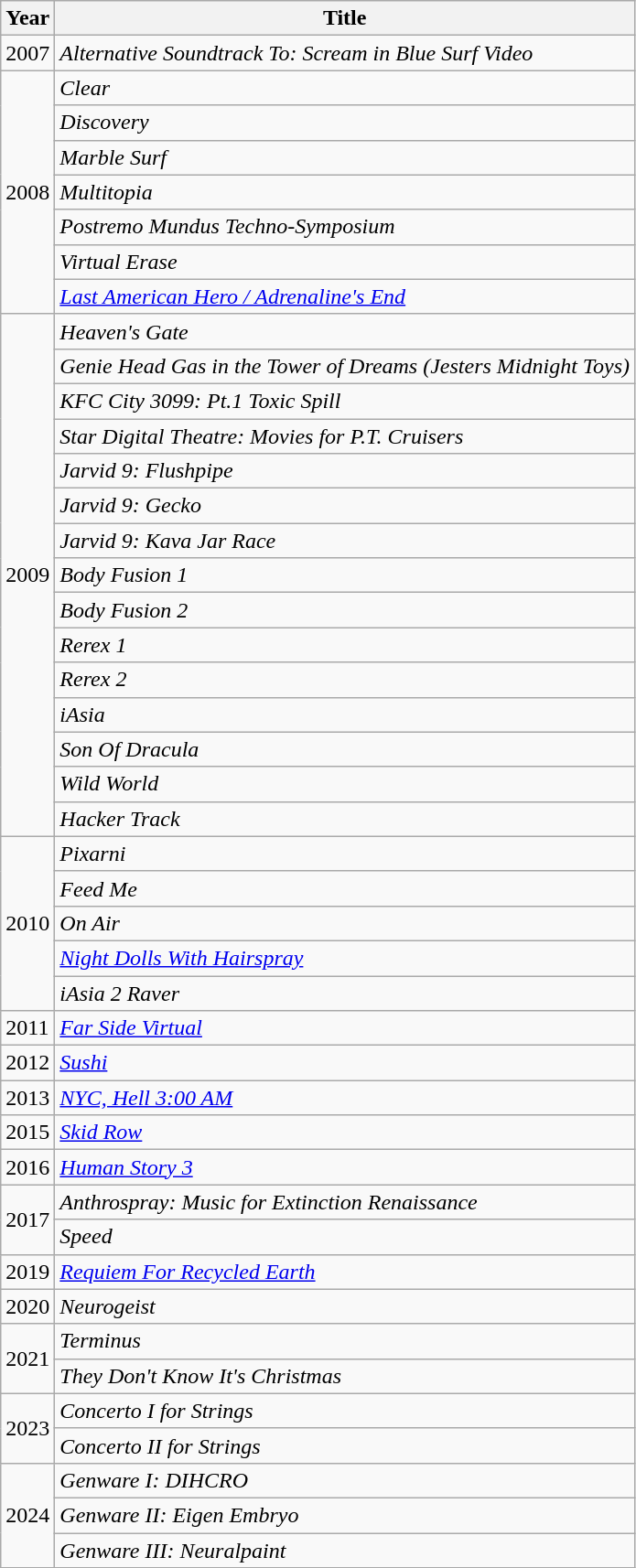<table class="wikitable">
<tr>
<th>Year</th>
<th>Title</th>
</tr>
<tr>
<td>2007</td>
<td><em>Alternative Soundtrack To: Scream in Blue Surf Video</em></td>
</tr>
<tr>
<td rowspan="7">2008</td>
<td><em>Clear</em></td>
</tr>
<tr>
<td><em>Discovery</em></td>
</tr>
<tr>
<td><em>Marble Surf</em></td>
</tr>
<tr>
<td><em>Multitopia</em></td>
</tr>
<tr>
<td><em>Postremo Mundus Techno-Symposium</em></td>
</tr>
<tr>
<td><em>Virtual Erase</em></td>
</tr>
<tr>
<td><em><a href='#'>Last American Hero / Adrenaline's End</a></em></td>
</tr>
<tr>
<td rowspan="15">2009</td>
<td><em>Heaven's Gate</em></td>
</tr>
<tr>
<td><em>Genie Head Gas in the Tower of Dreams (Jesters Midnight Toys)</em></td>
</tr>
<tr>
<td><em>KFC City 3099: Pt.1 Toxic Spill</em></td>
</tr>
<tr>
<td><em>Star Digital Theatre: Movies for P.T. Cruisers</em></td>
</tr>
<tr>
<td><em>Jarvid 9: Flushpipe</em></td>
</tr>
<tr>
<td><em>Jarvid 9: Gecko</em></td>
</tr>
<tr>
<td><em>Jarvid 9: Kava Jar Race</em></td>
</tr>
<tr>
<td><em>Body Fusion 1</em></td>
</tr>
<tr>
<td><em>Body Fusion 2</em></td>
</tr>
<tr>
<td><em>Rerex 1</em></td>
</tr>
<tr>
<td><em>Rerex 2</em></td>
</tr>
<tr>
<td><em>iAsia</em></td>
</tr>
<tr>
<td><em>Son Of Dracula</em></td>
</tr>
<tr>
<td><em>Wild World</em></td>
</tr>
<tr>
<td><em>Hacker Track</em></td>
</tr>
<tr>
<td rowspan="5">2010</td>
<td><em>Pixarni</em></td>
</tr>
<tr>
<td><em>Feed Me</em></td>
</tr>
<tr>
<td><em>On Air</em></td>
</tr>
<tr>
<td><em><a href='#'>Night Dolls With Hairspray</a></em></td>
</tr>
<tr>
<td><em>iAsia 2 Raver</em></td>
</tr>
<tr>
<td>2011</td>
<td><em><a href='#'>Far Side Virtual</a></em></td>
</tr>
<tr>
<td>2012</td>
<td><em><a href='#'>Sushi</a></em></td>
</tr>
<tr>
<td>2013</td>
<td><em><a href='#'>NYC, Hell 3:00 AM</a></em></td>
</tr>
<tr>
<td>2015</td>
<td><em><a href='#'>Skid Row</a></em></td>
</tr>
<tr>
<td>2016</td>
<td><em><a href='#'>Human Story 3</a></em></td>
</tr>
<tr>
<td rowspan="2">2017</td>
<td><em>Anthrospray: Music for Extinction Renaissance</em></td>
</tr>
<tr>
<td><em>Speed</em></td>
</tr>
<tr>
<td>2019</td>
<td><em><a href='#'>Requiem For Recycled Earth</a></em></td>
</tr>
<tr>
<td>2020</td>
<td><em>Neurogeist</em></td>
</tr>
<tr>
<td rowspan="2">2021</td>
<td><em>Terminus</em></td>
</tr>
<tr>
<td><em>They Don't Know It's Christmas</em></td>
</tr>
<tr>
<td rowspan="2">2023</td>
<td><em>Concerto I for Strings</em></td>
</tr>
<tr>
<td><em>Concerto II for Strings</em></td>
</tr>
<tr>
<td rowspan="3">2024</td>
<td><em>Genware I: DIHCRO</em></td>
</tr>
<tr>
<td><em>Genware II: Eigen Embryo</em></td>
</tr>
<tr>
<td><em>Genware III: Neuralpaint</em></td>
</tr>
</table>
